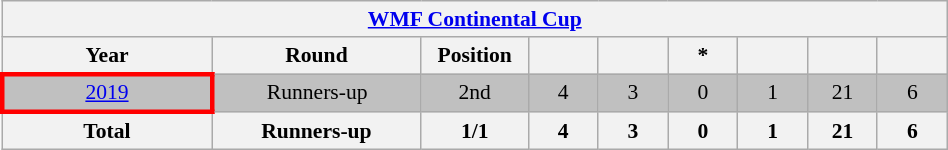<table class="wikitable" style="font-size:90%; text-align:center;" width="50%">
<tr>
<th colspan="9"><a href='#'>WMF Continental Cup</a></th>
</tr>
<tr>
<th width="15%">Year</th>
<th width="15%">Round</th>
<th width="5%">Position</th>
<th width="5%"></th>
<th width="5%"></th>
<th width="5%">*</th>
<th width="5%"></th>
<th width="5%"></th>
<th width="5%"></th>
</tr>
<tr style="background:silver;">
<td style="border: 3px solid red"> <a href='#'>2019</a></td>
<td>Runners-up</td>
<td>2nd</td>
<td>4</td>
<td>3</td>
<td>0</td>
<td>1</td>
<td>21</td>
<td>6</td>
</tr>
<tr>
<th>Total</th>
<th>Runners-up</th>
<th>1/1</th>
<th>4</th>
<th>3</th>
<th>0</th>
<th>1</th>
<th>21</th>
<th>6</th>
</tr>
</table>
